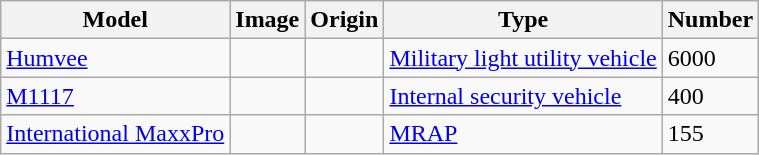<table class="wikitable">
<tr>
<th>Model</th>
<th>Image</th>
<th>Origin</th>
<th>Type</th>
<th>Number</th>
</tr>
<tr>
<td><a href='#'>Humvee</a></td>
<td></td>
<td></td>
<td><a href='#'>Military light utility vehicle</a></td>
<td>6000</td>
</tr>
<tr>
<td><a href='#'>M1117</a></td>
<td></td>
<td></td>
<td><a href='#'>Internal security vehicle</a></td>
<td>400</td>
</tr>
<tr>
<td><a href='#'>International MaxxPro</a></td>
<td></td>
<td></td>
<td><a href='#'>MRAP</a></td>
<td>155</td>
</tr>
</table>
